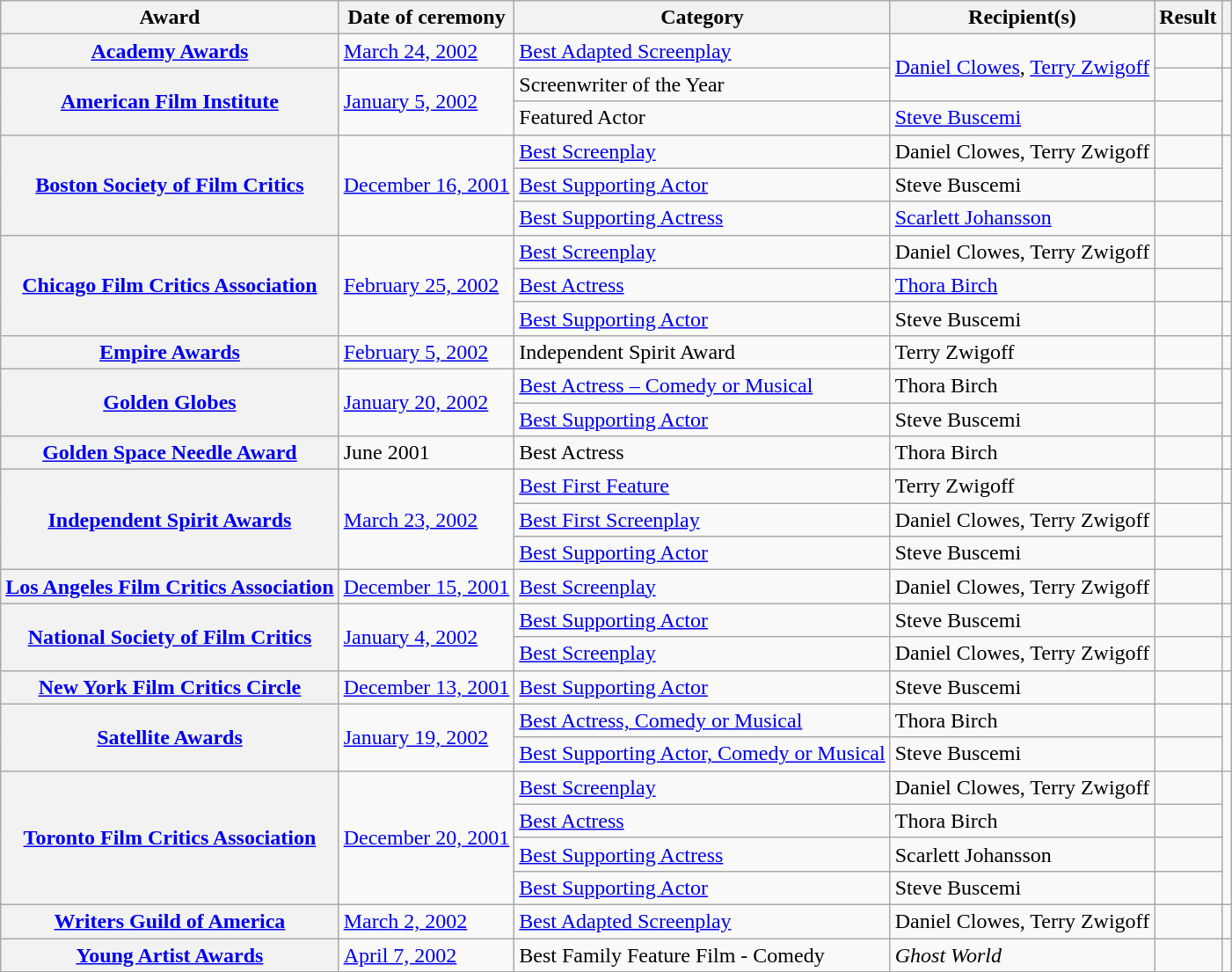<table class="wikitable plainrowheaders sortable">
<tr>
<th scope="col">Award</th>
<th scope="col">Date of ceremony</th>
<th scope="col">Category</th>
<th scope="col">Recipient(s)</th>
<th scope="col">Result</th>
<th scope="col" class="unsortable"></th>
</tr>
<tr>
<th scope="row"><a href='#'>Academy Awards</a></th>
<td><a href='#'>March 24, 2002</a></td>
<td><a href='#'>Best Adapted Screenplay</a></td>
<td rowspan="2"><a href='#'>Daniel Clowes</a>, <a href='#'>Terry Zwigoff</a></td>
<td></td>
<td rowspan="1"></td>
</tr>
<tr>
<th scope="row" rowspan=2><a href='#'>American Film Institute</a></th>
<td rowspan="2"><a href='#'>January 5, 2002</a></td>
<td>Screenwriter of the Year</td>
<td></td>
<td rowspan="2"></td>
</tr>
<tr>
<td>Featured Actor</td>
<td><a href='#'>Steve Buscemi</a></td>
<td></td>
</tr>
<tr>
<th scope="row" rowspan=3><a href='#'>Boston Society of Film Critics</a></th>
<td rowspan="3"><a href='#'>December 16, 2001</a></td>
<td><a href='#'>Best Screenplay</a></td>
<td>Daniel Clowes, Terry Zwigoff</td>
<td></td>
<td rowspan="3"></td>
</tr>
<tr>
<td><a href='#'>Best Supporting Actor</a></td>
<td>Steve Buscemi</td>
<td></td>
</tr>
<tr>
<td><a href='#'>Best Supporting Actress</a></td>
<td><a href='#'>Scarlett Johansson</a></td>
<td></td>
</tr>
<tr>
<th scope="row" rowspan=3><a href='#'>Chicago Film Critics Association</a></th>
<td rowspan="3"><a href='#'>February 25, 2002</a></td>
<td><a href='#'>Best Screenplay</a></td>
<td>Daniel Clowes, Terry Zwigoff</td>
<td></td>
<td rowspan="2"></td>
</tr>
<tr>
<td><a href='#'>Best Actress</a></td>
<td><a href='#'>Thora Birch</a></td>
<td></td>
</tr>
<tr>
<td><a href='#'>Best Supporting Actor</a></td>
<td>Steve Buscemi</td>
<td></td>
<td></td>
</tr>
<tr>
<th scope="row"><a href='#'>Empire Awards</a></th>
<td rowspan="1"><a href='#'>February 5, 2002</a></td>
<td>Independent Spirit Award</td>
<td>Terry Zwigoff</td>
<td></td>
<td rowspan="1"></td>
</tr>
<tr>
<th scope="row" rowspan=2><a href='#'>Golden Globes</a></th>
<td rowspan="2"><a href='#'>January 20, 2002</a></td>
<td><a href='#'>Best Actress – Comedy or Musical</a></td>
<td>Thora Birch</td>
<td></td>
<td rowspan="2"></td>
</tr>
<tr>
<td><a href='#'>Best Supporting Actor</a></td>
<td>Steve Buscemi</td>
<td></td>
</tr>
<tr>
<th scope="row"><a href='#'>Golden Space Needle Award</a></th>
<td rowspan="1">June 2001</td>
<td>Best Actress</td>
<td>Thora Birch</td>
<td></td>
<td rowspan="1"></td>
</tr>
<tr>
<th scope="row" rowspan=3><a href='#'>Independent Spirit Awards</a></th>
<td rowspan="3"><a href='#'>March 23, 2002</a></td>
<td><a href='#'>Best First Feature</a></td>
<td>Terry Zwigoff</td>
<td></td>
<td></td>
</tr>
<tr>
<td><a href='#'>Best First Screenplay</a></td>
<td>Daniel Clowes, Terry Zwigoff</td>
<td></td>
<td rowspan="2"></td>
</tr>
<tr>
<td><a href='#'>Best Supporting Actor</a></td>
<td>Steve Buscemi</td>
<td></td>
</tr>
<tr>
<th scope="row"><a href='#'>Los Angeles Film Critics Association</a></th>
<td rowspan="1"><a href='#'>December 15, 2001</a></td>
<td><a href='#'>Best Screenplay</a></td>
<td>Daniel Clowes, Terry Zwigoff</td>
<td></td>
<td rowspan="1"></td>
</tr>
<tr>
<th scope="row" rowspan=2><a href='#'>National Society of Film Critics</a></th>
<td rowspan="2"><a href='#'>January 4, 2002</a></td>
<td><a href='#'>Best Supporting Actor</a></td>
<td>Steve Buscemi</td>
<td></td>
<td></td>
</tr>
<tr>
<td><a href='#'>Best Screenplay</a></td>
<td>Daniel Clowes, Terry Zwigoff</td>
<td></td>
<td></td>
</tr>
<tr>
<th scope="row"><a href='#'>New York Film Critics Circle</a></th>
<td><a href='#'>December 13, 2001</a></td>
<td><a href='#'>Best Supporting Actor</a></td>
<td>Steve Buscemi</td>
<td></td>
<td></td>
</tr>
<tr>
<th scope="row" rowspan=2><a href='#'>Satellite Awards</a></th>
<td rowspan="2"><a href='#'>January 19, 2002</a></td>
<td><a href='#'>Best Actress, Comedy or Musical</a></td>
<td>Thora Birch</td>
<td></td>
<td rowspan="2"></td>
</tr>
<tr>
<td><a href='#'>Best Supporting Actor, Comedy or Musical</a></td>
<td>Steve Buscemi</td>
<td></td>
</tr>
<tr>
<th scope="row" rowspan=4><a href='#'>Toronto Film Critics Association</a></th>
<td rowspan="4"><a href='#'>December 20, 2001</a></td>
<td><a href='#'>Best Screenplay</a></td>
<td>Daniel Clowes, Terry Zwigoff</td>
<td></td>
<td rowspan="4"></td>
</tr>
<tr>
<td><a href='#'>Best Actress</a></td>
<td>Thora Birch</td>
<td></td>
</tr>
<tr>
<td><a href='#'>Best Supporting Actress</a></td>
<td>Scarlett Johansson</td>
<td></td>
</tr>
<tr>
<td><a href='#'>Best Supporting Actor</a></td>
<td>Steve Buscemi</td>
<td></td>
</tr>
<tr>
<th scope="row"><a href='#'>Writers Guild of America</a></th>
<td rowspan="1"><a href='#'>March 2, 2002</a></td>
<td><a href='#'>Best Adapted Screenplay</a></td>
<td>Daniel Clowes, Terry Zwigoff</td>
<td></td>
<td rowspan="1"></td>
</tr>
<tr>
<th scope="row"><a href='#'>Young Artist Awards</a></th>
<td rowspan="1"><a href='#'>April 7, 2002</a></td>
<td>Best Family Feature Film - Comedy</td>
<td><em>Ghost World</em></td>
<td></td>
<td rowspan="1"></td>
</tr>
<tr>
</tr>
</table>
